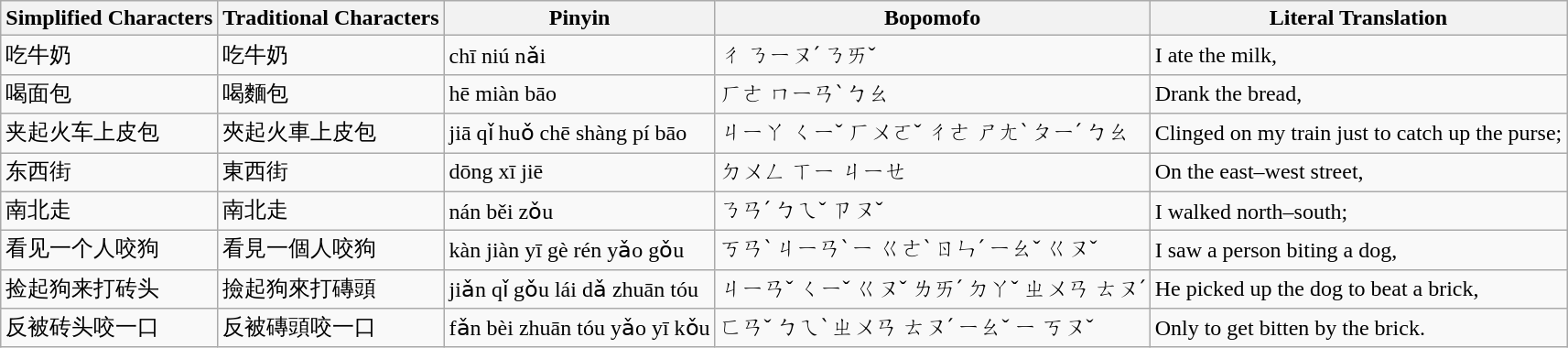<table class="wikitable">
<tr>
<th>Simplified Characters</th>
<th>Traditional Characters</th>
<th>Pinyin</th>
<th>Bopomofo</th>
<th>Literal Translation</th>
</tr>
<tr>
<td>吃牛奶</td>
<td>吃牛奶</td>
<td>chī niú nǎi</td>
<td>ㄔ ㄋㄧㄡˊ ㄋㄞˇ</td>
<td>I ate the milk,</td>
</tr>
<tr>
<td>喝面包</td>
<td>喝麵包</td>
<td>hē miàn bāo</td>
<td>ㄏㄜ ㄇㄧㄢˋ ㄅㄠ</td>
<td>Drank the bread,</td>
</tr>
<tr>
<td>夹起火车上皮包</td>
<td>夾起火車上皮包</td>
<td>jiā qǐ huǒ chē shàng pí bāo</td>
<td>ㄐㄧㄚ ㄑㄧˇ ㄏㄨㄛˇ ㄔㄜ ㄕㄤˋ ㄆㄧˊ ㄅㄠ</td>
<td>Clinged on my train just to catch up the purse;</td>
</tr>
<tr>
<td>东西街</td>
<td>東西街</td>
<td>dōng xī jiē</td>
<td>ㄉㄨㄥ ㄒㄧ ㄐㄧㄝ</td>
<td>On the east–west street,</td>
</tr>
<tr>
<td>南北走</td>
<td>南北走</td>
<td>nán běi zǒu</td>
<td>ㄋㄢˊ ㄅㄟˇ ㄗㄡˇ</td>
<td>I walked north–south;</td>
</tr>
<tr>
<td>看见一个人咬狗</td>
<td>看見一個人咬狗</td>
<td>kàn jiàn yī gè rén yǎo gǒu</td>
<td>ㄎㄢˋ ㄐㄧㄢˋ ㄧ ㄍㄜˋ ㄖㄣˊ ㄧㄠˇ ㄍㄡˇ</td>
<td>I saw a person biting a dog,</td>
</tr>
<tr>
<td>捡起狗来打砖头</td>
<td>撿起狗來打磚頭</td>
<td>jiǎn qǐ gǒu lái dǎ zhuān tóu</td>
<td>ㄐㄧㄢˇ ㄑㄧˇ ㄍㄡˇ ㄌㄞˊ ㄉㄚˇ ㄓㄨㄢ ㄊㄡˊ</td>
<td>He picked up the dog to beat a brick,</td>
</tr>
<tr>
<td>反被砖头咬一口</td>
<td>反被磚頭咬一口</td>
<td>fǎn bèi zhuān tóu yǎo yī kǒu</td>
<td>ㄈㄢˇ ㄅㄟˋ ㄓㄨㄢ ㄊㄡˊ ㄧㄠˇ ㄧ ㄎㄡˇ</td>
<td>Only to get bitten by the brick.</td>
</tr>
</table>
